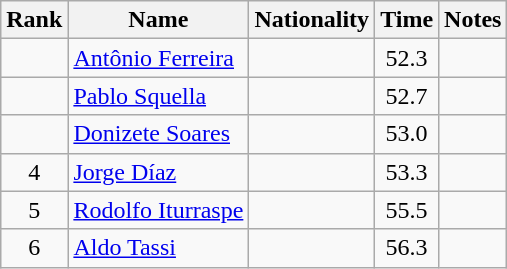<table class="wikitable sortable" style="text-align:center">
<tr>
<th>Rank</th>
<th>Name</th>
<th>Nationality</th>
<th>Time</th>
<th>Notes</th>
</tr>
<tr>
<td></td>
<td align=left><a href='#'>Antônio Ferreira</a></td>
<td align=left></td>
<td>52.3</td>
<td></td>
</tr>
<tr>
<td></td>
<td align=left><a href='#'>Pablo Squella</a></td>
<td align=left></td>
<td>52.7</td>
<td></td>
</tr>
<tr>
<td></td>
<td align=left><a href='#'>Donizete Soares</a></td>
<td align=left></td>
<td>53.0</td>
<td></td>
</tr>
<tr>
<td>4</td>
<td align=left><a href='#'>Jorge Díaz</a></td>
<td align=left></td>
<td>53.3</td>
<td></td>
</tr>
<tr>
<td>5</td>
<td align=left><a href='#'>Rodolfo Iturraspe</a></td>
<td align=left></td>
<td>55.5</td>
<td></td>
</tr>
<tr>
<td>6</td>
<td align=left><a href='#'>Aldo Tassi</a></td>
<td align=left></td>
<td>56.3</td>
<td></td>
</tr>
</table>
